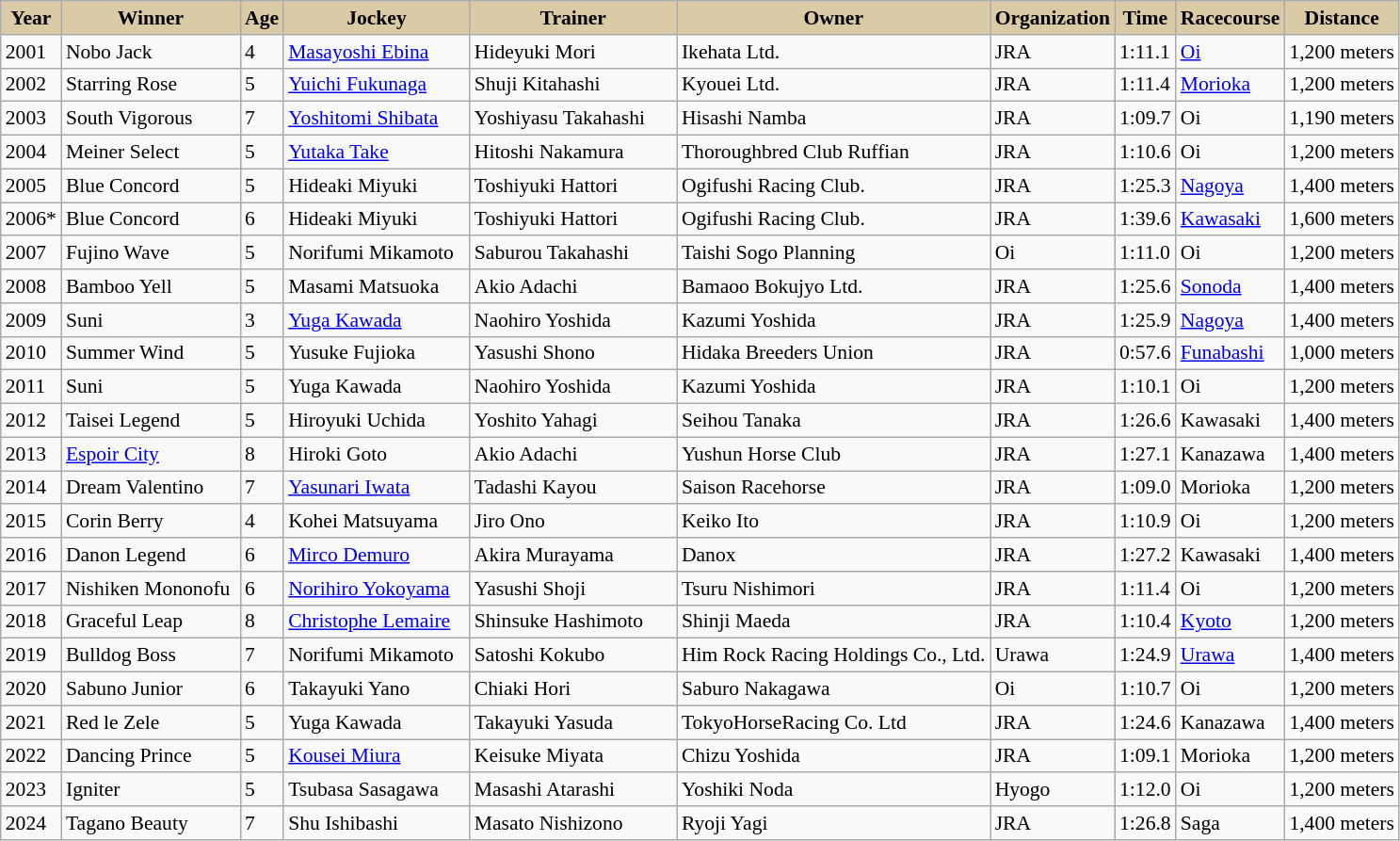<table class="wikitable sortable" style="font-size:90%; white-space:nowrap">
<tr>
<th style="background-color:#DACAA5; width:36px">Year<br></th>
<th style="background-color:#DACAA5; width:120px">Winner<br></th>
<th style="background-color:#DACAA5">Age<br></th>
<th style="background-color:#DACAA5; width:125px">Jockey<br></th>
<th style="background-color:#DACAA5; width:140px">Trainer<br></th>
<th style="background-color:#DACAA5; width:140px">Owner<br></th>
<th style="background-color:#DACAA5">Organization<br></th>
<th style="background-color:#DACAA5">Time<br></th>
<th style="background-color:#DACAA5">Racecourse<br></th>
<th style="background-color:#DACAA5">Distance<br></th>
</tr>
<tr>
<td>2001</td>
<td>Nobo Jack</td>
<td>4</td>
<td><a href='#'>Masayoshi Ebina</a></td>
<td>Hideyuki Mori</td>
<td>Ikehata Ltd.</td>
<td>JRA</td>
<td>1:11.1</td>
<td><a href='#'>Oi</a></td>
<td>1,200 meters</td>
</tr>
<tr>
<td>2002</td>
<td>Starring Rose</td>
<td>5</td>
<td><a href='#'>Yuichi Fukunaga</a></td>
<td>Shuji Kitahashi</td>
<td>Kyouei Ltd.</td>
<td>JRA</td>
<td>1:11.4</td>
<td><a href='#'>Morioka</a></td>
<td>1,200 meters</td>
</tr>
<tr>
<td>2003</td>
<td>South Vigorous</td>
<td>7</td>
<td><a href='#'>Yoshitomi Shibata</a></td>
<td>Yoshiyasu Takahashi</td>
<td>Hisashi Namba</td>
<td>JRA</td>
<td>1:09.7</td>
<td>Oi</td>
<td>1,190 meters</td>
</tr>
<tr>
<td>2004</td>
<td>Meiner Select</td>
<td>5</td>
<td><a href='#'>Yutaka Take</a></td>
<td>Hitoshi Nakamura</td>
<td>Thoroughbred Club Ruffian</td>
<td>JRA</td>
<td>1:10.6</td>
<td>Oi</td>
<td>1,200 meters</td>
</tr>
<tr>
<td>2005</td>
<td>Blue Concord</td>
<td>5</td>
<td>Hideaki Miyuki</td>
<td>Toshiyuki Hattori</td>
<td>Ogifushi Racing Club.</td>
<td>JRA</td>
<td>1:25.3</td>
<td><a href='#'>Nagoya</a></td>
<td>1,400 meters</td>
</tr>
<tr>
<td>2006*</td>
<td>Blue Concord</td>
<td>6</td>
<td>Hideaki Miyuki</td>
<td>Toshiyuki Hattori</td>
<td>Ogifushi Racing Club.</td>
<td>JRA</td>
<td>1:39.6</td>
<td><a href='#'>Kawasaki</a></td>
<td>1,600 meters</td>
</tr>
<tr>
<td>2007</td>
<td>Fujino Wave</td>
<td>5</td>
<td>Norifumi Mikamoto</td>
<td>Saburou Takahashi</td>
<td>Taishi Sogo Planning</td>
<td>Oi</td>
<td>1:11.0</td>
<td>Oi</td>
<td>1,200 meters</td>
</tr>
<tr>
<td>2008</td>
<td>Bamboo Yell</td>
<td>5</td>
<td>Masami Matsuoka</td>
<td>Akio Adachi</td>
<td>Bamaoo Bokujyo Ltd.</td>
<td>JRA</td>
<td>1:25.6</td>
<td><a href='#'>Sonoda</a></td>
<td>1,400 meters</td>
</tr>
<tr>
<td>2009</td>
<td>Suni</td>
<td>3</td>
<td><a href='#'>Yuga Kawada</a></td>
<td>Naohiro Yoshida</td>
<td>Kazumi Yoshida</td>
<td>JRA</td>
<td>1:25.9</td>
<td><a href='#'>Nagoya</a></td>
<td>1,400 meters</td>
</tr>
<tr>
<td>2010</td>
<td>Summer Wind</td>
<td>5</td>
<td>Yusuke Fujioka</td>
<td>Yasushi Shono</td>
<td>Hidaka Breeders Union</td>
<td>JRA</td>
<td>0:57.6</td>
<td><a href='#'>Funabashi</a></td>
<td>1,000 meters</td>
</tr>
<tr>
<td>2011</td>
<td>Suni</td>
<td>5</td>
<td>Yuga Kawada</td>
<td>Naohiro Yoshida</td>
<td>Kazumi Yoshida</td>
<td>JRA</td>
<td>1:10.1</td>
<td>Oi</td>
<td>1,200 meters</td>
</tr>
<tr>
<td>2012</td>
<td>Taisei Legend</td>
<td>5</td>
<td>Hiroyuki Uchida</td>
<td>Yoshito Yahagi</td>
<td>Seihou Tanaka</td>
<td>JRA</td>
<td>1:26.6</td>
<td>Kawasaki</td>
<td>1,400 meters</td>
</tr>
<tr>
<td>2013</td>
<td><a href='#'>Espoir City</a></td>
<td>8</td>
<td>Hiroki Goto</td>
<td>Akio Adachi</td>
<td>Yushun Horse Club</td>
<td>JRA</td>
<td>1:27.1</td>
<td>Kanazawa</td>
<td>1,400 meters</td>
</tr>
<tr>
<td>2014</td>
<td>Dream Valentino</td>
<td>7</td>
<td><a href='#'>Yasunari Iwata</a></td>
<td>Tadashi Kayou</td>
<td>Saison Racehorse</td>
<td>JRA</td>
<td>1:09.0</td>
<td>Morioka</td>
<td>1,200 meters</td>
</tr>
<tr>
<td>2015</td>
<td>Corin Berry</td>
<td>4</td>
<td>Kohei Matsuyama</td>
<td>Jiro Ono</td>
<td>Keiko Ito</td>
<td>JRA</td>
<td>1:10.9</td>
<td>Oi</td>
<td>1,200 meters</td>
</tr>
<tr>
<td>2016</td>
<td>Danon Legend</td>
<td>6</td>
<td><a href='#'>Mirco Demuro</a></td>
<td>Akira Murayama</td>
<td>Danox</td>
<td>JRA</td>
<td>1:27.2</td>
<td>Kawasaki</td>
<td>1,400 meters</td>
</tr>
<tr>
<td>2017</td>
<td>Nishiken Mononofu</td>
<td>6</td>
<td><a href='#'>Norihiro Yokoyama</a></td>
<td>Yasushi Shoji</td>
<td>Tsuru Nishimori</td>
<td>JRA</td>
<td>1:11.4</td>
<td>Oi</td>
<td>1,200 meters</td>
</tr>
<tr>
<td>2018</td>
<td>Graceful Leap</td>
<td>8</td>
<td><a href='#'>Christophe Lemaire</a></td>
<td>Shinsuke Hashimoto</td>
<td>Shinji Maeda</td>
<td>JRA</td>
<td>1:10.4</td>
<td><a href='#'>Kyoto</a></td>
<td>1,200 meters</td>
</tr>
<tr>
<td>2019</td>
<td>Bulldog Boss</td>
<td>7</td>
<td>Norifumi Mikamoto</td>
<td>Satoshi Kokubo</td>
<td>Him Rock Racing Holdings Co., Ltd.</td>
<td>Urawa</td>
<td>1:24.9</td>
<td><a href='#'>Urawa</a></td>
<td>1,400 meters</td>
</tr>
<tr>
<td>2020</td>
<td>Sabuno Junior</td>
<td>6</td>
<td>Takayuki Yano</td>
<td>Chiaki Hori</td>
<td>Saburo Nakagawa</td>
<td>Oi</td>
<td>1:10.7</td>
<td>Oi</td>
<td>1,200 meters</td>
</tr>
<tr>
<td>2021</td>
<td>Red le Zele</td>
<td>5</td>
<td>Yuga Kawada</td>
<td>Takayuki Yasuda</td>
<td>TokyoHorseRacing Co. Ltd</td>
<td>JRA</td>
<td>1:24.6</td>
<td>Kanazawa</td>
<td>1,400 meters</td>
</tr>
<tr>
<td>2022</td>
<td>Dancing Prince</td>
<td>5</td>
<td><a href='#'>Kousei Miura</a></td>
<td>Keisuke Miyata</td>
<td>Chizu Yoshida</td>
<td>JRA</td>
<td>1:09.1</td>
<td>Morioka</td>
<td>1,200 meters</td>
</tr>
<tr>
<td>2023</td>
<td>Igniter</td>
<td>5</td>
<td>Tsubasa Sasagawa</td>
<td>Masashi Atarashi</td>
<td>Yoshiki Noda</td>
<td>Hyogo</td>
<td>1:12.0</td>
<td>Oi</td>
<td>1,200 meters</td>
</tr>
<tr>
<td>2024</td>
<td>Tagano Beauty</td>
<td>7</td>
<td>Shu Ishibashi</td>
<td>Masato Nishizono</td>
<td>Ryoji Yagi</td>
<td>JRA</td>
<td>1:26.8</td>
<td>Saga</td>
<td>1,400 meters</td>
</tr>
</table>
